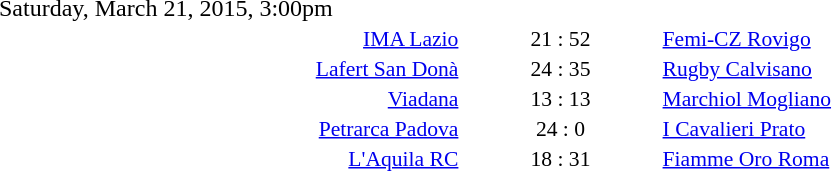<table style="width:70%;" cellspacing="1">
<tr>
<th width=35%></th>
<th width=15%></th>
<th></th>
</tr>
<tr>
<td>Saturday, March 21, 2015, 3:00pm</td>
</tr>
<tr style=font-size:90%>
<td align=right><a href='#'>IMA Lazio</a></td>
<td align=center>21 : 52</td>
<td><a href='#'>Femi-CZ Rovigo</a></td>
</tr>
<tr style=font-size:90%>
<td align=right><a href='#'>Lafert San Donà</a></td>
<td align=center>24 : 35</td>
<td><a href='#'>Rugby Calvisano</a></td>
</tr>
<tr style=font-size:90%>
<td align=right><a href='#'>Viadana</a></td>
<td align=center>13 : 13</td>
<td><a href='#'>Marchiol Mogliano</a></td>
</tr>
<tr style=font-size:90%>
<td align=right><a href='#'>Petrarca Padova</a></td>
<td align=center>24 : 0</td>
<td><a href='#'>I Cavalieri Prato</a></td>
</tr>
<tr style=font-size:90%>
<td align=right><a href='#'>L'Aquila RC</a></td>
<td align=center>18 : 31</td>
<td><a href='#'>Fiamme Oro Roma</a></td>
</tr>
</table>
